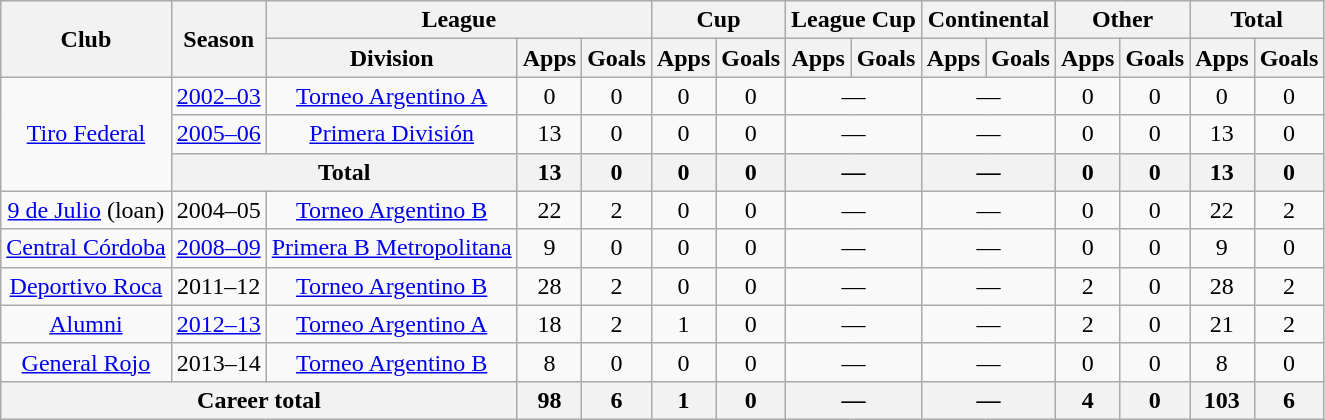<table class="wikitable" style="text-align:center">
<tr>
<th rowspan="2">Club</th>
<th rowspan="2">Season</th>
<th colspan="3">League</th>
<th colspan="2">Cup</th>
<th colspan="2">League Cup</th>
<th colspan="2">Continental</th>
<th colspan="2">Other</th>
<th colspan="2">Total</th>
</tr>
<tr>
<th>Division</th>
<th>Apps</th>
<th>Goals</th>
<th>Apps</th>
<th>Goals</th>
<th>Apps</th>
<th>Goals</th>
<th>Apps</th>
<th>Goals</th>
<th>Apps</th>
<th>Goals</th>
<th>Apps</th>
<th>Goals</th>
</tr>
<tr>
<td rowspan="3"><a href='#'>Tiro Federal</a></td>
<td><a href='#'>2002–03</a></td>
<td rowspan="1"><a href='#'>Torneo Argentino A</a></td>
<td>0</td>
<td>0</td>
<td>0</td>
<td>0</td>
<td colspan="2">—</td>
<td colspan="2">—</td>
<td>0</td>
<td>0</td>
<td>0</td>
<td>0</td>
</tr>
<tr>
<td><a href='#'>2005–06</a></td>
<td rowspan="1"><a href='#'>Primera División</a></td>
<td>13</td>
<td>0</td>
<td>0</td>
<td>0</td>
<td colspan="2">—</td>
<td colspan="2">—</td>
<td>0</td>
<td>0</td>
<td>13</td>
<td>0</td>
</tr>
<tr>
<th colspan="2">Total</th>
<th>13</th>
<th>0</th>
<th>0</th>
<th>0</th>
<th colspan="2">—</th>
<th colspan="2">—</th>
<th>0</th>
<th>0</th>
<th>13</th>
<th>0</th>
</tr>
<tr>
<td rowspan="1"><a href='#'>9 de Julio</a> (loan)</td>
<td>2004–05</td>
<td rowspan="1"><a href='#'>Torneo Argentino B</a></td>
<td>22</td>
<td>2</td>
<td>0</td>
<td>0</td>
<td colspan="2">—</td>
<td colspan="2">—</td>
<td>0</td>
<td>0</td>
<td>22</td>
<td>2</td>
</tr>
<tr>
<td rowspan="1"><a href='#'>Central Córdoba</a></td>
<td><a href='#'>2008–09</a></td>
<td rowspan="1"><a href='#'>Primera B Metropolitana</a></td>
<td>9</td>
<td>0</td>
<td>0</td>
<td>0</td>
<td colspan="2">—</td>
<td colspan="2">—</td>
<td>0</td>
<td>0</td>
<td>9</td>
<td>0</td>
</tr>
<tr>
<td rowspan="1"><a href='#'>Deportivo Roca</a></td>
<td>2011–12</td>
<td rowspan="1"><a href='#'>Torneo Argentino B</a></td>
<td>28</td>
<td>2</td>
<td>0</td>
<td>0</td>
<td colspan="2">—</td>
<td colspan="2">—</td>
<td>2</td>
<td>0</td>
<td>28</td>
<td>2</td>
</tr>
<tr>
<td rowspan="1"><a href='#'>Alumni</a></td>
<td><a href='#'>2012–13</a></td>
<td rowspan="1"><a href='#'>Torneo Argentino A</a></td>
<td>18</td>
<td>2</td>
<td>1</td>
<td>0</td>
<td colspan="2">—</td>
<td colspan="2">—</td>
<td>2</td>
<td>0</td>
<td>21</td>
<td>2</td>
</tr>
<tr>
<td rowspan="1"><a href='#'>General Rojo</a></td>
<td>2013–14</td>
<td rowspan="1"><a href='#'>Torneo Argentino B</a></td>
<td>8</td>
<td>0</td>
<td>0</td>
<td>0</td>
<td colspan="2">—</td>
<td colspan="2">—</td>
<td>0</td>
<td>0</td>
<td>8</td>
<td>0</td>
</tr>
<tr>
<th colspan="3">Career total</th>
<th>98</th>
<th>6</th>
<th>1</th>
<th>0</th>
<th colspan="2">—</th>
<th colspan="2">—</th>
<th>4</th>
<th>0</th>
<th>103</th>
<th>6</th>
</tr>
</table>
